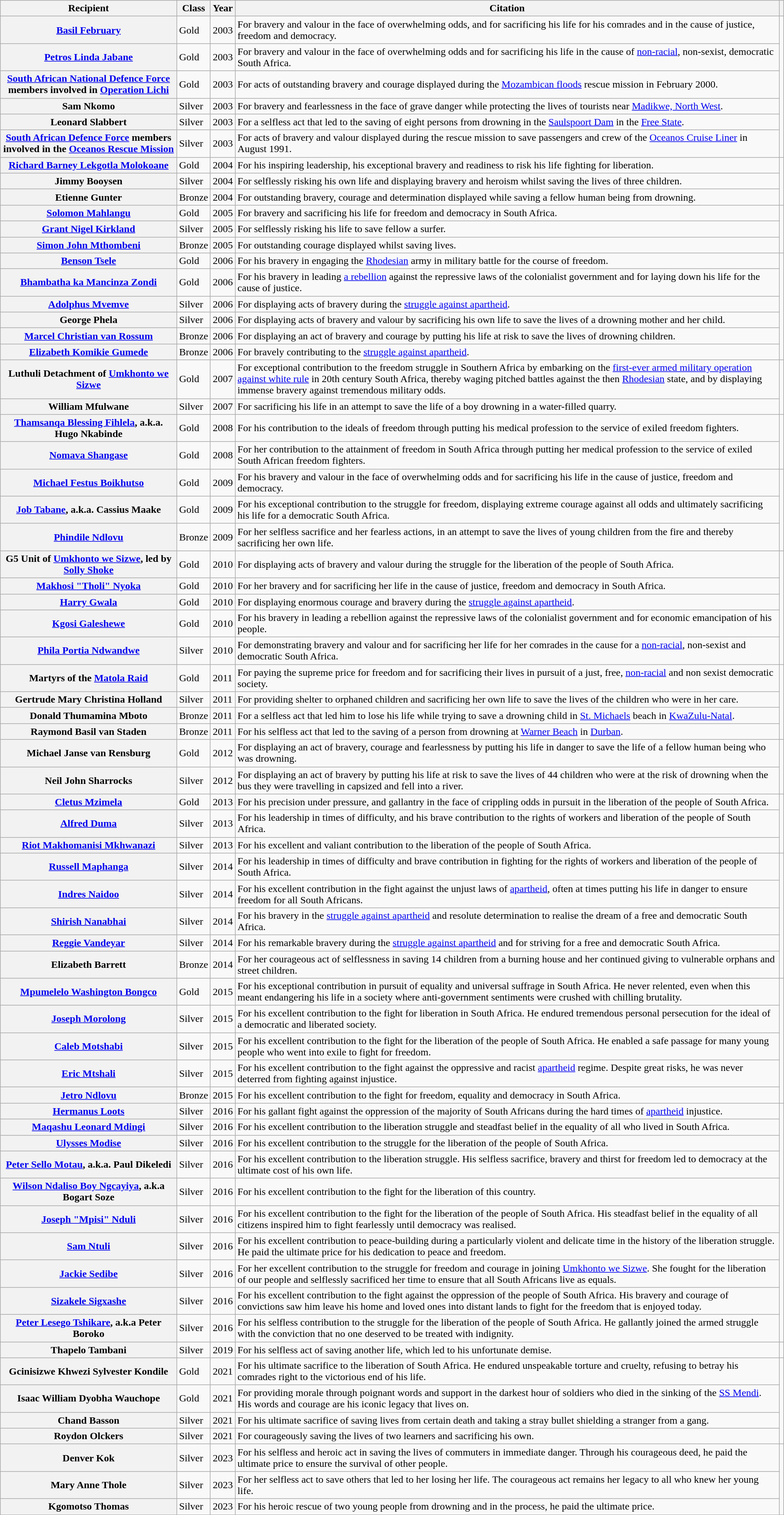<table class="wikitable sortable plainrowheaders mw-collapsible">
<tr>
<th>Recipient</th>
<th>Class</th>
<th>Year</th>
<th class="unsortable">Citation</th>
<th class="unsortable"></th>
</tr>
<tr>
<th scope="row"><a href='#'>Basil February</a> </th>
<td>Gold</td>
<td>2003</td>
<td>For bravery and valour in the face of overwhelming odds, and for sacrificing his life for his comrades and in the cause of justice, freedom and democracy.</td>
<td rowspan="6"></td>
</tr>
<tr>
<th scope="row"><a href='#'>Petros Linda Jabane</a> </th>
<td>Gold</td>
<td>2003</td>
<td>For bravery and valour in the face of overwhelming odds and for sacrificing his life in the cause of <a href='#'>non-racial</a>, non-sexist, democratic South Africa.</td>
</tr>
<tr>
<th scope="row"><a href='#'>South African National Defence Force</a> members involved in <a href='#'>Operation Lichi</a></th>
<td>Gold</td>
<td>2003</td>
<td>For acts of outstanding bravery and courage displayed during the <a href='#'>Mozambican floods</a> rescue mission in February 2000.</td>
</tr>
<tr>
<th scope="row">Sam Nkomo</th>
<td>Silver</td>
<td>2003</td>
<td>For bravery and fearlessness in the face of grave danger while protecting the lives of tourists near <a href='#'>Madikwe, North West</a>.</td>
</tr>
<tr>
<th scope="row">Leonard Slabbert</th>
<td>Silver</td>
<td>2003</td>
<td>For a selfless act that led to the saving of eight persons from drowning in the <a href='#'>Saulspoort Dam</a> in the <a href='#'>Free State</a>.</td>
</tr>
<tr>
<th scope="row"><a href='#'>South African Defence Force</a> members involved in the <a href='#'>Oceanos Rescue Mission</a></th>
<td>Silver</td>
<td>2003</td>
<td>For acts of bravery and valour displayed during the rescue mission to save passengers and crew of the <a href='#'>Oceanos Cruise Liner</a> in August 1991.</td>
</tr>
<tr>
<th scope="row"><a href='#'>Richard Barney Lekgotla Molokoane</a> </th>
<td>Gold</td>
<td>2004</td>
<td>For his inspiring leadership, his exceptional bravery and readiness to risk his life fighting for liberation.</td>
<td rowspan="3"></td>
</tr>
<tr>
<th scope="row">Jimmy Booysen</th>
<td>Silver</td>
<td>2004</td>
<td>For selflessly risking his own life and displaying bravery and heroism whilst saving the lives of three children.</td>
</tr>
<tr>
<th scope="row">Etienne Gunter</th>
<td>Bronze</td>
<td>2004</td>
<td>For outstanding bravery, courage and determination displayed while saving a fellow human being from drowning.</td>
</tr>
<tr>
<th scope="row"><a href='#'>Solomon Mahlangu</a> </th>
<td>Gold</td>
<td>2005</td>
<td>For bravery and sacrificing his life for freedom and democracy in South Africa.</td>
<td rowspan="3"></td>
</tr>
<tr>
<th scope="row"><a href='#'>Grant Nigel Kirkland</a></th>
<td>Silver</td>
<td>2005</td>
<td>For selflessly risking his life to save fellow a surfer.</td>
</tr>
<tr>
<th scope="row"><a href='#'>Simon John Mthombeni</a></th>
<td>Bronze</td>
<td>2005</td>
<td>For outstanding courage displayed whilst saving lives.</td>
</tr>
<tr>
<th scope="row"><a href='#'>Benson Tsele</a> </th>
<td>Gold</td>
<td>2006</td>
<td>For his bravery in engaging the <a href='#'>Rhodesian</a> army in military battle for the course of freedom.</td>
<td rowspan="6"></td>
</tr>
<tr>
<th scope="row"><a href='#'>Bhambatha ka Mancinza Zondi</a> </th>
<td>Gold</td>
<td>2006</td>
<td>For his bravery in leading <a href='#'>a rebellion</a> against the repressive laws of the colonialist government and for laying down his life for the cause of justice.</td>
</tr>
<tr>
<th scope="row"><a href='#'>Adolphus Mvemve</a> </th>
<td>Silver</td>
<td>2006</td>
<td>For displaying acts of bravery during the <a href='#'>struggle against apartheid</a>.</td>
</tr>
<tr>
<th scope="row">George Phela </th>
<td>Silver</td>
<td>2006</td>
<td>For displaying acts of bravery and valour by sacrificing his own life to save the lives of a drowning mother and her child.</td>
</tr>
<tr>
<th scope="row"><a href='#'>Marcel Christian van Rossum</a></th>
<td>Bronze</td>
<td>2006</td>
<td>For displaying an act of bravery and courage by putting his life at risk to save the lives of drowning children.</td>
</tr>
<tr>
<th scope="row"><a href='#'>Elizabeth Komikie Gumede</a></th>
<td>Bronze</td>
<td>2006</td>
<td>For bravely contributing to the <a href='#'>struggle against apartheid</a>.</td>
</tr>
<tr>
<th scope="row">Luthuli Detachment of <a href='#'>Umkhonto we Sizwe</a></th>
<td>Gold</td>
<td>2007</td>
<td>For exceptional contribution to the freedom struggle in Southern Africa by embarking on the <a href='#'>first-ever armed military operation against white rule</a> in 20th century South Africa, thereby waging pitched battles against the then <a href='#'>Rhodesian</a> state, and by displaying immense bravery against tremendous military odds.</td>
<td rowspan="2"></td>
</tr>
<tr>
<th scope="row">William Mfulwane </th>
<td>Silver</td>
<td>2007</td>
<td>For sacrificing his life in an attempt to save the life of a boy drowning in a water-filled quarry.</td>
</tr>
<tr>
<th scope="row"><a href='#'>Thamsanqa Blessing Fihlela</a>, a.k.a. Hugo Nkabinde </th>
<td>Gold</td>
<td>2008</td>
<td>For his contribution to the ideals of freedom through putting his medical profession to the service of exiled freedom fighters.</td>
<td rowspan="2"></td>
</tr>
<tr>
<th scope="row"><a href='#'>Nomava Shangase</a> </th>
<td>Gold</td>
<td>2008</td>
<td>For her contribution to the attainment of freedom in South Africa through putting her medical profession to the service of exiled South African freedom fighters.</td>
</tr>
<tr>
<th scope="row"><a href='#'>Michael Festus Boikhutso</a> </th>
<td>Gold</td>
<td>2009</td>
<td>For his bravery and valour in the face of overwhelming odds and for sacrificing his life in the cause of justice, freedom and democracy.</td>
<td rowspan="3"></td>
</tr>
<tr>
<th scope="row"><a href='#'>Job Tabane</a>, a.k.a. Cassius Maake </th>
<td>Gold</td>
<td>2009</td>
<td>For his exceptional contribution to the struggle for freedom, displaying extreme courage against all odds and ultimately sacrificing his life for a democratic South Africa.</td>
</tr>
<tr>
<th scope="row"><a href='#'>Phindile Ndlovu</a> </th>
<td>Bronze</td>
<td>2009</td>
<td>For her selfless sacrifice and her fearless actions, in an attempt to save the lives of young children from the fire and thereby sacrificing her own life.</td>
</tr>
<tr>
<th scope="row">G5 Unit of <a href='#'>Umkhonto we Sizwe</a>, led by <a href='#'>Solly Shoke</a></th>
<td>Gold</td>
<td>2010</td>
<td>For displaying acts of bravery and valour during the struggle for the liberation of the people of South Africa.</td>
<td rowspan="5"></td>
</tr>
<tr>
<th scope="row"><a href='#'>Makhosi "Tholi" Nyoka</a> </th>
<td>Gold</td>
<td>2010</td>
<td>For her bravery and for sacrificing her life in the cause of justice, freedom and democracy in South Africa.</td>
</tr>
<tr>
<th scope="row"><a href='#'>Harry Gwala</a> </th>
<td>Gold</td>
<td>2010</td>
<td>For displaying enormous courage and bravery during the <a href='#'>struggle against apartheid</a>.</td>
</tr>
<tr>
<th scope="row"><a href='#'>Kgosi Galeshewe</a> </th>
<td>Gold</td>
<td>2010</td>
<td>For his bravery in leading a rebellion against the repressive laws of the colonialist government and for economic emancipation of his people.</td>
</tr>
<tr>
<th scope="row"><a href='#'>Phila Portia Ndwandwe</a> </th>
<td>Silver</td>
<td>2010</td>
<td>For demonstrating bravery and valour and for sacrificing her life for her comrades in the cause for a <a href='#'>non-racial</a>, non-sexist and democratic South Africa.</td>
</tr>
<tr>
<th scope="row">Martyrs of the <a href='#'>Matola Raid</a> </th>
<td>Gold</td>
<td>2011</td>
<td>For paying the supreme price for freedom and for sacrificing their lives in pursuit of a just, free, <a href='#'>non-racial</a> and non sexist democratic society.</td>
<td rowspan="4"></td>
</tr>
<tr>
<th scope="row">Gertrude Mary Christina Holland </th>
<td>Silver</td>
<td>2011</td>
<td>For providing shelter to orphaned children and sacrificing her own life to save the lives of the children who were in her care.</td>
</tr>
<tr>
<th scope="row">Donald Thumamina Mboto </th>
<td>Bronze</td>
<td>2011</td>
<td>For a selfless act that led him to lose his life while trying to save a drowning child in <a href='#'>St. Michaels</a> beach in <a href='#'>KwaZulu-Natal</a>.</td>
</tr>
<tr>
<th scope="row">Raymond Basil van Staden </th>
<td>Bronze</td>
<td>2011</td>
<td>For his selfless act that led to the saving of a person from drowning at <a href='#'>Warner Beach</a> in <a href='#'>Durban</a>.</td>
</tr>
<tr>
<th scope="row">Michael Janse van Rensburg </th>
<td>Gold</td>
<td>2012</td>
<td>For displaying an act of bravery, courage and fearlessness by putting his life in danger to save the life of a fellow human being who was drowning.</td>
<td rowspan="2"></td>
</tr>
<tr>
<th scope="row">Neil John Sharrocks</th>
<td>Silver</td>
<td>2012</td>
<td>For displaying an act of bravery by putting his life at risk to save the lives of 44 children who were at the risk of drowning when the bus they were travelling in capsized and fell into a river.</td>
</tr>
<tr>
<th scope="row"><a href='#'>Cletus Mzimela</a></th>
<td>Gold</td>
<td>2013</td>
<td>For his precision under pressure, and gallantry in the face of crippling odds in pursuit in the liberation of the people of South Africa.  </td>
<td rowspan="3"></td>
</tr>
<tr>
<th scope="row"><a href='#'>Alfred Duma</a></th>
<td>Silver</td>
<td>2013</td>
<td>For his leadership in times of difficulty, and his brave contribution to the rights of workers and liberation of the people of South Africa.</td>
</tr>
<tr>
<th scope="row"><a href='#'>Riot Makhomanisi Mkhwanazi</a></th>
<td>Silver</td>
<td>2013</td>
<td>For his excellent and valiant contribution to the liberation of the people of South Africa.</td>
</tr>
<tr>
<th scope="row"><a href='#'>Russell Maphanga</a></th>
<td>Silver</td>
<td>2014</td>
<td>For his leadership in times of difficulty and brave contribution in fighting for the rights of workers and liberation of the people of South Africa.</td>
<td rowspan="5"></td>
</tr>
<tr>
<th scope="row"><a href='#'>Indres Naidoo</a></th>
<td>Silver</td>
<td>2014</td>
<td>For his excellent contribution in the fight against the unjust laws of <a href='#'>apartheid</a>, often at times putting his life in danger to ensure freedom for all South Africans.</td>
</tr>
<tr>
<th scope="row"><a href='#'>Shirish Nanabhai</a></th>
<td>Silver</td>
<td>2014</td>
<td>For his bravery in the <a href='#'>struggle against apartheid</a> and resolute determination to realise the dream of a free and democratic South Africa.</td>
</tr>
<tr>
<th scope="row"><a href='#'>Reggie Vandeyar</a></th>
<td>Silver</td>
<td>2014</td>
<td>For his remarkable bravery during the <a href='#'>struggle against apartheid</a> and for striving for a free and democratic South Africa.</td>
</tr>
<tr>
<th scope="row">Elizabeth Barrett</th>
<td>Bronze</td>
<td>2014</td>
<td>For her courageous act of selflessness in saving 14 children from a burning house and her continued giving to vulnerable orphans and street children.</td>
</tr>
<tr>
<th scope="row"><a href='#'>Mpumelelo Washington Bongco</a> </th>
<td>Gold</td>
<td>2015</td>
<td>For his exceptional contribution in pursuit of equality and universal suffrage in South Africa. He never relented, even when this meant endangering his life in a society where anti-government sentiments were crushed with chilling brutality.</td>
<td rowspan="5"></td>
</tr>
<tr>
<th scope="row"><a href='#'>Joseph Morolong</a> </th>
<td>Silver</td>
<td>2015</td>
<td>For his excellent contribution to the fight for liberation in South Africa. He endured tremendous personal persecution for the ideal of a democratic and liberated society.</td>
</tr>
<tr>
<th scope="row"><a href='#'>Caleb Motshabi</a></th>
<td>Silver</td>
<td>2015</td>
<td>For his excellent contribution to the fight for the liberation of the people of South Africa. He enabled a safe passage for many young people who went into exile to fight for freedom.</td>
</tr>
<tr>
<th scope="row"><a href='#'>Eric Mtshali</a></th>
<td>Silver</td>
<td>2015</td>
<td>For his excellent contribution to the fight against the oppressive and racist <a href='#'>apartheid</a> regime. Despite great risks, he was never deterred from fighting against injustice.</td>
</tr>
<tr>
<th scope="row"><a href='#'>Jetro Ndlovu</a></th>
<td>Bronze</td>
<td>2015</td>
<td>For his excellent contribution to the fight for freedom, equality and democracy in South Africa.</td>
</tr>
<tr>
<th scope="row"><a href='#'>Hermanus Loots</a> </th>
<td>Silver</td>
<td>2016</td>
<td>For his gallant fight against the oppression of the majority of South Africans during the hard times of <a href='#'>apartheid</a> injustice.</td>
<td rowspan="10"></td>
</tr>
<tr>
<th scope="row"><a href='#'>Maqashu Leonard Mdingi</a> </th>
<td>Silver</td>
<td>2016</td>
<td>For his excellent contribution to the liberation struggle and steadfast belief in the equality of all who lived in South Africa.</td>
</tr>
<tr>
<th scope="row"><a href='#'>Ulysses Modise</a> </th>
<td>Silver</td>
<td>2016</td>
<td>For his excellent contribution to the struggle for the liberation of the people of South Africa.</td>
</tr>
<tr>
<th scope="row"><a href='#'>Peter Sello Motau</a>, a.k.a. Paul Dikeledi </th>
<td>Silver</td>
<td>2016</td>
<td>For his excellent contribution to the liberation struggle. His selfless sacrifice, bravery and thirst for freedom led to democracy at the ultimate cost of his own life.</td>
</tr>
<tr>
<th scope="row"><a href='#'>Wilson Ndaliso Boy Ngcayiya</a>, a.k.a Bogart Soze </th>
<td>Silver</td>
<td>2016</td>
<td>For his excellent contribution to the fight for the liberation of this country.</td>
</tr>
<tr>
<th scope="row"><a href='#'>Joseph "Mpisi" Nduli</a> </th>
<td>Silver</td>
<td>2016</td>
<td>For his excellent contribution to the fight for the liberation of the people of South Africa. His steadfast belief in the equality of all citizens inspired him to fight fearlessly until democracy was realised.</td>
</tr>
<tr>
<th scope="row"><a href='#'>Sam Ntuli</a> </th>
<td>Silver</td>
<td>2016</td>
<td>For his excellent contribution to peace-building during a particularly violent and delicate time in the history of the liberation struggle. He paid the ultimate price for his dedication to peace and freedom.</td>
</tr>
<tr>
<th scope="row"><a href='#'>Jackie Sedibe</a></th>
<td>Silver</td>
<td>2016</td>
<td>For her excellent contribution to the struggle for freedom and courage in joining <a href='#'>Umkhonto we Sizwe</a>. She fought for the liberation of our people and selflessly sacrificed her time to ensure that all South Africans live as equals.</td>
</tr>
<tr>
<th scope="row"><a href='#'>Sizakele Sigxashe</a> </th>
<td>Silver</td>
<td>2016</td>
<td>For his excellent contribution to the fight against the oppression of the people of South Africa. His bravery and courage of convictions saw him leave his home and loved ones into distant lands to fight for the freedom that is enjoyed today.</td>
</tr>
<tr>
<th scope="row"><a href='#'>Peter Lesego Tshikare</a>, a.k.a Peter Boroko </th>
<td>Silver</td>
<td>2016</td>
<td>For his selfless contribution to the struggle for the liberation of the people of South Africa. He gallantly joined the armed struggle with the conviction that no one deserved to be treated with indignity.</td>
</tr>
<tr>
<th scope="row">Thapelo Tambani </th>
<td>Silver</td>
<td>2019</td>
<td>For his selfless act of saving another life, which led to his unfortunate demise.</td>
<td></td>
</tr>
<tr>
<th scope="row">Gcinisizwe Khwezi Sylvester Kondile </th>
<td>Gold</td>
<td>2021</td>
<td>For his ultimate sacrifice to the liberation of South Africa. He endured unspeakable torture and cruelty, refusing to betray his comrades right to the victorious end of his life.      </td>
<td rowspan="4"></td>
</tr>
<tr>
<th scope="row">Isaac William Dyobha Wauchope </th>
<td>Gold</td>
<td>2021</td>
<td>For providing morale through poignant words and support in the darkest hour of soldiers who died in the sinking of the <a href='#'>SS Mendi</a>. His words and courage are his iconic legacy that lives on.</td>
</tr>
<tr>
<th scope="row">Chand Basson </th>
<td>Silver</td>
<td>2021</td>
<td>For his ultimate sacrifice of saving lives from certain death and taking a stray bullet shielding a stranger from a gang.</td>
</tr>
<tr>
<th scope="row">Roydon Olckers </th>
<td>Silver</td>
<td>2021</td>
<td>For courageously saving the lives of two learners and sacrificing his own.</td>
</tr>
<tr>
<th scope="row">Denver Kok </th>
<td>Silver</td>
<td>2023</td>
<td>For his selfless and heroic act in saving the lives of commuters in immediate danger. Through his courageous deed, he paid the ultimate price to ensure the survival of other people.</td>
<td rowspan="3"></td>
</tr>
<tr>
<th scope="row">Mary Anne Thole </th>
<td>Silver</td>
<td>2023</td>
<td>For her selfless act to save others that led to her losing her life. The courageous act remains her legacy to all who knew her young life.</td>
</tr>
<tr>
<th scope="row">Kgomotso Thomas </th>
<td>Silver</td>
<td>2023</td>
<td>For his heroic rescue of two young people from drowning and in the process, he paid the ultimate price.</td>
</tr>
</table>
